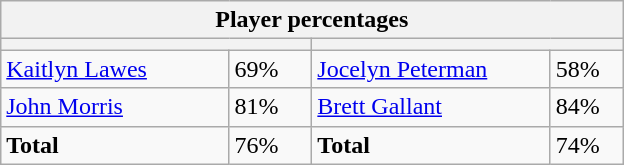<table class="wikitable">
<tr>
<th colspan=4 width=400>Player percentages</th>
</tr>
<tr>
<th colspan=2 width=200 style="white-space:nowrap;"> </th>
<th colspan=2 width=200 style="white-space:nowrap;"> </th>
</tr>
<tr>
<td><a href='#'>Kaitlyn Lawes</a></td>
<td>69%</td>
<td><a href='#'>Jocelyn Peterman</a></td>
<td>58%</td>
</tr>
<tr>
<td><a href='#'>John Morris</a></td>
<td>81%</td>
<td><a href='#'>Brett Gallant</a></td>
<td>84%</td>
</tr>
<tr>
<td><strong>Total</strong></td>
<td>76%</td>
<td><strong>Total</strong></td>
<td>74%</td>
</tr>
</table>
